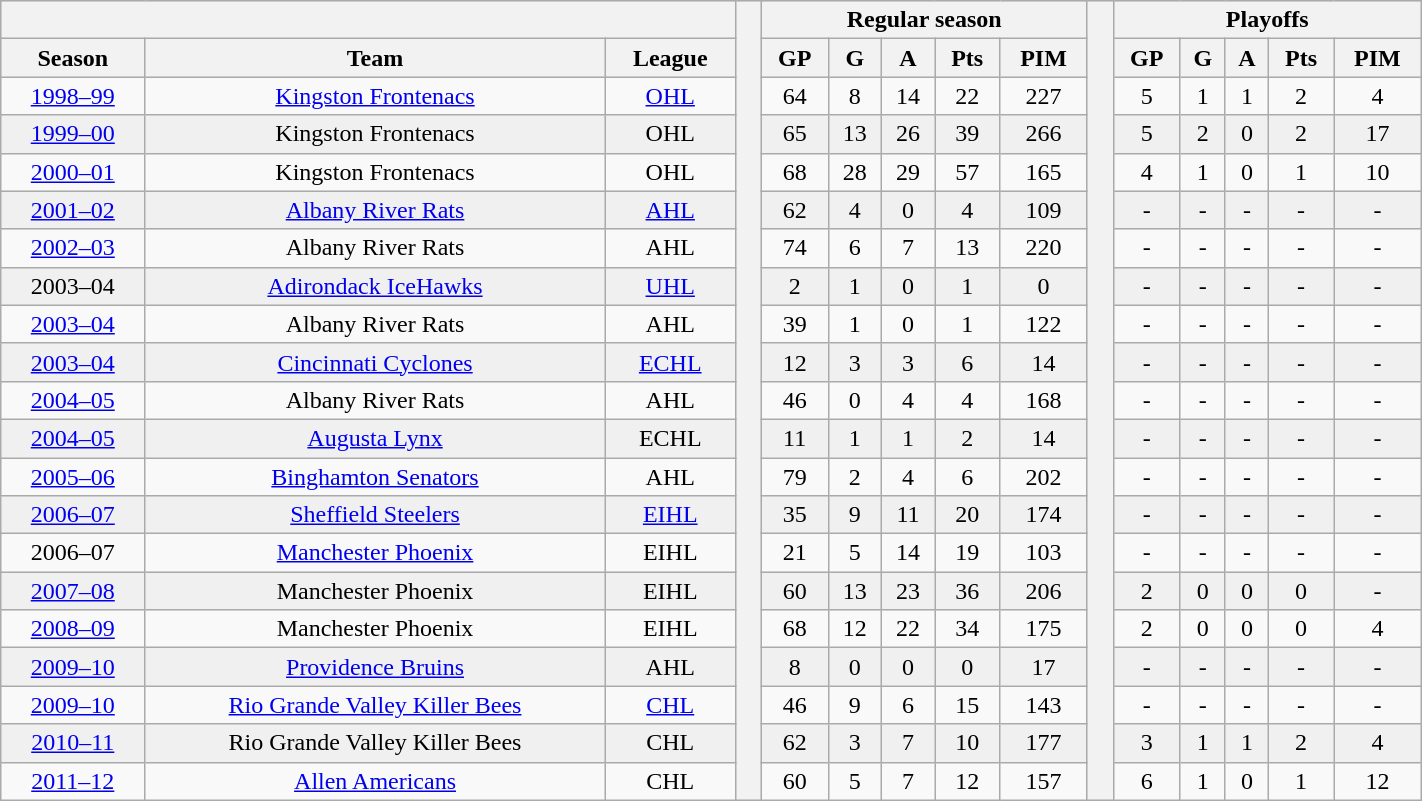<table class="wikitable"| BORDER="0" CELLPADDING="1" CELLSPACING="0" width="75%" style="text-align:center">
<tr bgcolor="#e0e0e0">
<th colspan="3" bgcolor="#ffffff"> </th>
<th rowspan="99" bgcolor="#ffffff"> </th>
<th colspan="5">Regular season</th>
<th rowspan="99" bgcolor="#ffffff"> </th>
<th colspan="5">Playoffs</th>
</tr>
<tr bgcolor="#e0e0e0">
<th>Season</th>
<th>Team</th>
<th>League</th>
<th>GP</th>
<th>G</th>
<th>A</th>
<th>Pts</th>
<th>PIM</th>
<th>GP</th>
<th>G</th>
<th>A</th>
<th>Pts</th>
<th>PIM</th>
</tr>
<tr ALIGN="center">
<td><a href='#'>1998–99</a></td>
<td><a href='#'>Kingston Frontenacs</a></td>
<td><a href='#'>OHL</a></td>
<td>64</td>
<td>8</td>
<td>14</td>
<td>22</td>
<td>227</td>
<td>5</td>
<td>1</td>
<td>1</td>
<td>2</td>
<td>4</td>
</tr>
<tr ALIGN="center" bgcolor="#f0f0f0">
<td><a href='#'>1999–00</a></td>
<td>Kingston Frontenacs</td>
<td>OHL</td>
<td>65</td>
<td>13</td>
<td>26</td>
<td>39</td>
<td>266</td>
<td>5</td>
<td>2</td>
<td>0</td>
<td>2</td>
<td>17</td>
</tr>
<tr ALIGN="center">
<td><a href='#'>2000–01</a></td>
<td>Kingston Frontenacs</td>
<td>OHL</td>
<td>68</td>
<td>28</td>
<td>29</td>
<td>57</td>
<td>165</td>
<td>4</td>
<td>1</td>
<td>0</td>
<td>1</td>
<td>10</td>
</tr>
<tr ALIGN="center" bgcolor="#f0f0f0">
<td><a href='#'>2001–02</a></td>
<td><a href='#'>Albany River Rats</a></td>
<td><a href='#'>AHL</a></td>
<td>62</td>
<td>4</td>
<td>0</td>
<td>4</td>
<td>109</td>
<td>-</td>
<td>-</td>
<td>-</td>
<td>-</td>
<td>-</td>
</tr>
<tr ALIGN="center">
<td><a href='#'>2002–03</a></td>
<td>Albany River Rats</td>
<td>AHL</td>
<td>74</td>
<td>6</td>
<td>7</td>
<td>13</td>
<td>220</td>
<td>-</td>
<td>-</td>
<td>-</td>
<td>-</td>
<td>-</td>
</tr>
<tr ALIGN="center" bgcolor="#f0f0f0">
<td>2003–04</td>
<td><a href='#'>Adirondack IceHawks</a></td>
<td><a href='#'>UHL</a></td>
<td>2</td>
<td>1</td>
<td>0</td>
<td>1</td>
<td>0</td>
<td>-</td>
<td>-</td>
<td>-</td>
<td>-</td>
<td>-</td>
</tr>
<tr ALIGN="center">
<td><a href='#'>2003–04</a></td>
<td>Albany River Rats</td>
<td>AHL</td>
<td>39</td>
<td>1</td>
<td>0</td>
<td>1</td>
<td>122</td>
<td>-</td>
<td>-</td>
<td>-</td>
<td>-</td>
<td>-</td>
</tr>
<tr ALIGN="center" bgcolor="#f0f0f0">
<td><a href='#'>2003–04</a></td>
<td><a href='#'>Cincinnati Cyclones</a></td>
<td><a href='#'>ECHL</a></td>
<td>12</td>
<td>3</td>
<td>3</td>
<td>6</td>
<td>14</td>
<td>-</td>
<td>-</td>
<td>-</td>
<td>-</td>
<td>-</td>
</tr>
<tr ALIGN="center">
<td><a href='#'>2004–05</a></td>
<td>Albany River Rats</td>
<td>AHL</td>
<td>46</td>
<td>0</td>
<td>4</td>
<td>4</td>
<td>168</td>
<td>-</td>
<td>-</td>
<td>-</td>
<td>-</td>
<td>-</td>
</tr>
<tr ALIGN="center" bgcolor="#f0f0f0">
<td><a href='#'>2004–05</a></td>
<td><a href='#'>Augusta Lynx</a></td>
<td>ECHL</td>
<td>11</td>
<td>1</td>
<td>1</td>
<td>2</td>
<td>14</td>
<td>-</td>
<td>-</td>
<td>-</td>
<td>-</td>
<td>-</td>
</tr>
<tr ALIGN="center">
<td><a href='#'>2005–06</a></td>
<td><a href='#'>Binghamton Senators</a></td>
<td>AHL</td>
<td>79</td>
<td>2</td>
<td>4</td>
<td>6</td>
<td>202</td>
<td>-</td>
<td>-</td>
<td>-</td>
<td>-</td>
<td>-</td>
</tr>
<tr ALIGN="center" bgcolor="#f0f0f0">
<td><a href='#'>2006–07</a></td>
<td><a href='#'>Sheffield Steelers</a></td>
<td><a href='#'>EIHL</a></td>
<td>35</td>
<td>9</td>
<td>11</td>
<td>20</td>
<td>174</td>
<td>-</td>
<td>-</td>
<td>-</td>
<td>-</td>
<td>-</td>
</tr>
<tr ALIGN="center">
<td>2006–07</td>
<td><a href='#'>Manchester Phoenix</a></td>
<td>EIHL</td>
<td>21</td>
<td>5</td>
<td>14</td>
<td>19</td>
<td>103</td>
<td>-</td>
<td>-</td>
<td>-</td>
<td>-</td>
<td>-</td>
</tr>
<tr ALIGN="center" bgcolor="#f0f0f0">
<td><a href='#'>2007–08</a></td>
<td>Manchester Phoenix</td>
<td>EIHL</td>
<td>60</td>
<td>13</td>
<td>23</td>
<td>36</td>
<td>206</td>
<td>2</td>
<td>0</td>
<td>0</td>
<td>0</td>
<td>-</td>
</tr>
<tr ALIGN="center">
<td><a href='#'>2008–09</a></td>
<td>Manchester Phoenix</td>
<td>EIHL</td>
<td>68</td>
<td>12</td>
<td>22</td>
<td>34</td>
<td>175</td>
<td>2</td>
<td>0</td>
<td>0</td>
<td>0</td>
<td>4</td>
</tr>
<tr ALIGN="center" bgcolor="#f0f0f0">
<td><a href='#'>2009–10</a></td>
<td><a href='#'>Providence Bruins</a></td>
<td>AHL</td>
<td>8</td>
<td>0</td>
<td>0</td>
<td>0</td>
<td>17</td>
<td>-</td>
<td>-</td>
<td>-</td>
<td>-</td>
<td>-</td>
</tr>
<tr ALIGN="center">
<td><a href='#'>2009–10</a></td>
<td><a href='#'>Rio Grande Valley Killer Bees</a></td>
<td><a href='#'>CHL</a></td>
<td>46</td>
<td>9</td>
<td>6</td>
<td>15</td>
<td>143</td>
<td>-</td>
<td>-</td>
<td>-</td>
<td>-</td>
<td>-</td>
</tr>
<tr ALIGN="center" bgcolor="#f0f0f0">
<td><a href='#'>2010–11</a></td>
<td>Rio Grande Valley Killer Bees</td>
<td>CHL</td>
<td>62</td>
<td>3</td>
<td>7</td>
<td>10</td>
<td>177</td>
<td>3</td>
<td>1</td>
<td>1</td>
<td>2</td>
<td>4</td>
</tr>
<tr ALIGN="center">
<td><a href='#'>2011–12</a></td>
<td><a href='#'>Allen Americans</a></td>
<td>CHL</td>
<td>60</td>
<td>5</td>
<td>7</td>
<td>12</td>
<td>157</td>
<td>6</td>
<td>1</td>
<td>0</td>
<td>1</td>
<td>12</td>
</tr>
</table>
